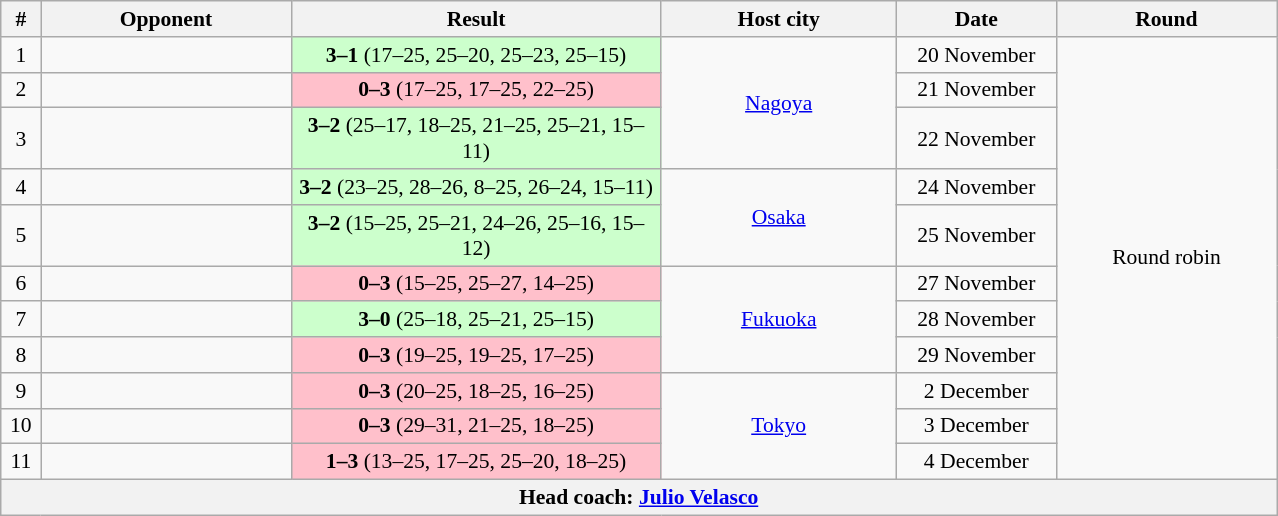<table class="wikitable" style="text-align: center;font-size:90%;">
<tr>
<th width=20>#</th>
<th width=160>Opponent</th>
<th width=240>Result</th>
<th width=150>Host city</th>
<th width=100>Date</th>
<th width=140>Round</th>
</tr>
<tr>
<td>1</td>
<td align=left></td>
<td bgcolor=ccffcc><strong>3–1</strong> (17–25, 25–20, 25–23, 25–15)</td>
<td rowspan=3> <a href='#'>Nagoya</a></td>
<td>20 November</td>
<td rowspan=11>Round robin</td>
</tr>
<tr>
<td>2</td>
<td align=left></td>
<td bgcolor=pink><strong>0–3</strong> (17–25, 17–25, 22–25)</td>
<td>21 November</td>
</tr>
<tr>
<td>3</td>
<td align=left></td>
<td bgcolor=ccffcc><strong>3–2</strong> (25–17, 18–25, 21–25, 25–21, 15–11)</td>
<td>22 November</td>
</tr>
<tr>
<td>4</td>
<td align=left></td>
<td bgcolor=ccffcc><strong>3–2</strong> (23–25, 28–26, 8–25, 26–24, 15–11)</td>
<td rowspan=2> <a href='#'>Osaka</a></td>
<td>24 November</td>
</tr>
<tr>
<td>5</td>
<td align=left></td>
<td bgcolor=ccffcc><strong>3–2</strong> (15–25, 25–21, 24–26, 25–16, 15–12)</td>
<td>25 November</td>
</tr>
<tr>
<td>6</td>
<td align=left></td>
<td bgcolor=pink><strong>0–3</strong> (15–25, 25–27, 14–25)</td>
<td rowspan=3> <a href='#'>Fukuoka</a></td>
<td>27 November</td>
</tr>
<tr>
<td>7</td>
<td align=left></td>
<td bgcolor=ccffcc><strong>3–0</strong> (25–18, 25–21, 25–15)</td>
<td>28 November</td>
</tr>
<tr>
<td>8</td>
<td align=left></td>
<td bgcolor=pink><strong>0–3</strong> (19–25, 19–25, 17–25)</td>
<td>29 November</td>
</tr>
<tr>
<td>9</td>
<td align=left></td>
<td bgcolor=pink><strong>0–3</strong> (20–25, 18–25, 16–25)</td>
<td rowspan=3> <a href='#'>Tokyo</a></td>
<td>2 December</td>
</tr>
<tr>
<td>10</td>
<td align=left></td>
<td bgcolor=pink><strong>0–3</strong> (29–31, 21–25, 18–25)</td>
<td>3 December</td>
</tr>
<tr>
<td>11</td>
<td align=left></td>
<td bgcolor=pink><strong>1–3</strong> (13–25, 17–25, 25–20, 18–25)</td>
<td>4 December</td>
</tr>
<tr>
<th colspan=6>Head coach:  <a href='#'>Julio Velasco</a></th>
</tr>
</table>
